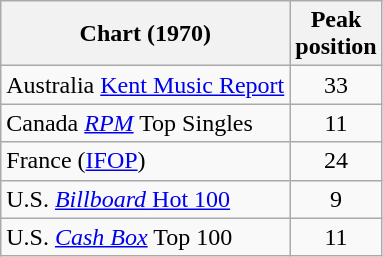<table class="wikitable sortable">
<tr>
<th>Chart (1970)</th>
<th>Peak<br>position</th>
</tr>
<tr>
<td>Australia <a href='#'>Kent Music Report</a></td>
<td style="text-align:center;">33</td>
</tr>
<tr>
<td>Canada <a href='#'><em>RPM</em></a> Top Singles</td>
<td style="text-align:center;">11</td>
</tr>
<tr>
<td>France (<a href='#'>IFOP</a>)</td>
<td style="text-align:center;">24</td>
</tr>
<tr>
<td>U.S. <a href='#'><em>Billboard</em> Hot 100</a></td>
<td style="text-align:center;">9</td>
</tr>
<tr>
<td>U.S. <em><a href='#'>Cash Box</a></em> Top 100</td>
<td style="text-align:center;">11</td>
</tr>
</table>
